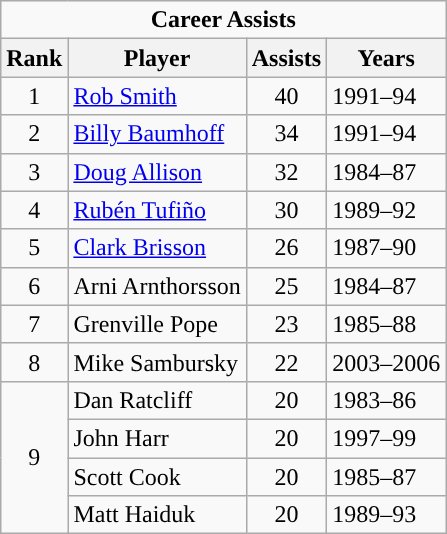<table class="wikitable">
<tr>
<td colspan="4" style="text-align:center;"><strong>Career Assists</strong></td>
</tr>
<tr>
<th>Rank</th>
<th>Player</th>
<th>Assists</th>
<th>Years</th>
</tr>
<tr>
<td align=center>1</td>
<td><a href='#'>Rob Smith</a></td>
<td align=center>40</td>
<td>1991–94</td>
</tr>
<tr>
<td align=center>2</td>
<td><a href='#'>Billy Baumhoff</a></td>
<td align=center>34</td>
<td>1991–94</td>
</tr>
<tr>
<td align=center>3</td>
<td><a href='#'>Doug Allison</a></td>
<td align=center>32</td>
<td>1984–87</td>
</tr>
<tr>
<td align=center>4</td>
<td><a href='#'>Rubén Tufiño</a></td>
<td align=center>30</td>
<td>1989–92</td>
</tr>
<tr>
<td align=center>5</td>
<td><a href='#'>Clark Brisson</a></td>
<td align=center>26</td>
<td>1987–90</td>
</tr>
<tr>
<td align=center>6</td>
<td>Arni Arnthorsson</td>
<td align=center>25</td>
<td>1984–87</td>
</tr>
<tr>
<td align=center>7</td>
<td>Grenville Pope</td>
<td align=center>23</td>
<td>1985–88</td>
</tr>
<tr>
<td align=center>8</td>
<td>Mike Sambursky</td>
<td align=center>22</td>
<td>2003–2006</td>
</tr>
<tr>
<td rowspan="4" style="text-align:center;">9</td>
<td>Dan Ratcliff</td>
<td align=center>20</td>
<td>1983–86</td>
</tr>
<tr>
<td>John Harr</td>
<td align=center>20</td>
<td>1997–99</td>
</tr>
<tr>
<td>Scott Cook</td>
<td align=center>20</td>
<td>1985–87</td>
</tr>
<tr>
<td>Matt Haiduk</td>
<td align=center>20</td>
<td>1989–93</td>
</tr>
</table>
